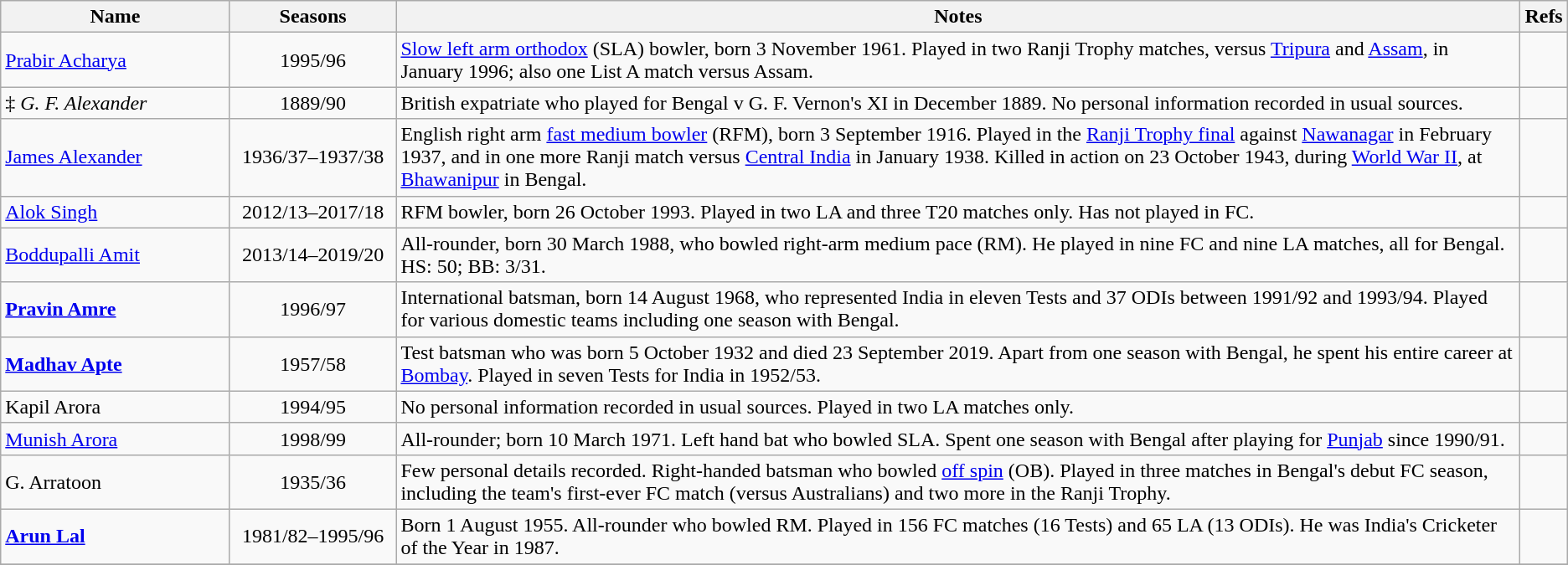<table class="wikitable">
<tr>
<th style="width:175px">Name</th>
<th style="width:125px">Seasons</th>
<th>Notes</th>
<th>Refs</th>
</tr>
<tr>
<td><a href='#'>Prabir Acharya</a></td>
<td align="center">1995/96</td>
<td><a href='#'>Slow left arm orthodox</a> (SLA) bowler, born 3 November 1961. Played in two Ranji Trophy matches, versus <a href='#'>Tripura</a> and <a href='#'>Assam</a>, in January 1996; also one List A match versus Assam.</td>
<td></td>
</tr>
<tr>
<td>‡ <em>G. F. Alexander</em></td>
<td align="center">1889/90</td>
<td>British expatriate who played for Bengal v G. F. Vernon's XI in December 1889. No personal information recorded in usual sources.</td>
<td></td>
</tr>
<tr>
<td><a href='#'>James Alexander</a></td>
<td align="center">1936/37–1937/38</td>
<td>English right arm <a href='#'>fast medium bowler</a> (RFM), born 3 September 1916. Played in the <a href='#'>Ranji Trophy final</a> against <a href='#'>Nawanagar</a> in February 1937, and in one more Ranji match versus <a href='#'>Central India</a> in January 1938. Killed in action on 23 October 1943, during <a href='#'>World War II</a>, at <a href='#'>Bhawanipur</a> in Bengal.</td>
<td><br></td>
</tr>
<tr>
<td><a href='#'>Alok Singh</a></td>
<td align="center">2012/13–2017/18</td>
<td>RFM bowler, born 26 October 1993. Played in two LA and three T20 matches only. Has not played in FC.</td>
<td></td>
</tr>
<tr>
<td><a href='#'>Boddupalli Amit</a></td>
<td align="center">2013/14–2019/20</td>
<td>All-rounder, born 30 March 1988, who bowled right-arm medium pace (RM). He played in nine FC and nine LA matches, all for Bengal. HS: 50; BB: 3/31.</td>
<td></td>
</tr>
<tr>
<td><strong><a href='#'>Pravin Amre</a></strong></td>
<td align="center">1996/97</td>
<td>International batsman, born 14 August 1968, who represented India in eleven Tests and 37 ODIs between 1991/92 and 1993/94. Played for various domestic teams including one season with Bengal.</td>
<td></td>
</tr>
<tr>
<td><strong><a href='#'>Madhav Apte</a></strong></td>
<td align="center">1957/58</td>
<td>Test batsman who was born 5 October 1932 and died 23 September 2019. Apart from one season with Bengal, he spent his entire career at <a href='#'>Bombay</a>. Played in seven Tests for India in 1952/53.</td>
<td></td>
</tr>
<tr>
<td>Kapil Arora</td>
<td align="center">1994/95</td>
<td>No personal information recorded in usual sources. Played in two LA matches only.</td>
<td></td>
</tr>
<tr>
<td><a href='#'>Munish Arora</a></td>
<td align="center">1998/99</td>
<td>All-rounder; born 10 March 1971. Left hand bat who bowled SLA. Spent one season with Bengal after playing for <a href='#'>Punjab</a> since 1990/91.</td>
<td></td>
</tr>
<tr>
<td>G. Arratoon</td>
<td align="center">1935/36</td>
<td>Few personal details recorded. Right-handed batsman who bowled <a href='#'>off spin</a> (OB). Played in three matches in Bengal's debut FC season, including the team's first-ever FC match (versus Australians) and two more in the Ranji Trophy.</td>
<td></td>
</tr>
<tr>
<td><strong><a href='#'>Arun Lal</a></strong></td>
<td align="center">1981/82–1995/96</td>
<td>Born 1 August 1955. All-rounder who bowled RM. Played in 156 FC matches (16 Tests) and 65 LA (13 ODIs). He was India's Cricketer of the Year in 1987.</td>
<td></td>
</tr>
<tr>
</tr>
</table>
